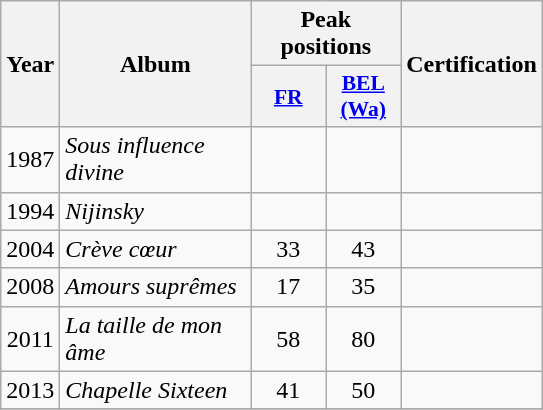<table class="wikitable">
<tr>
<th align="center" rowspan="2" width="10">Year</th>
<th align="center" rowspan="2" width="120">Album</th>
<th align="center" colspan="2" width="20">Peak positions</th>
<th align="center" rowspan="2" width="70">Certification</th>
</tr>
<tr>
<th scope="col" style="width:3em;font-size:90%;"><a href='#'>FR</a><br></th>
<th scope="col" style="width:3em;font-size:90%;"><a href='#'>BEL <br>(Wa)</a><br></th>
</tr>
<tr>
<td style="text-align:center;">1987</td>
<td><em>Sous influence divine</em></td>
<td style="text-align:center;"></td>
<td style="text-align:center;"></td>
<td style="text-align:center;"></td>
</tr>
<tr>
<td style="text-align:center;">1994</td>
<td><em>Nijinsky</em></td>
<td style="text-align:center;"></td>
<td style="text-align:center;"></td>
<td style="text-align:center;"></td>
</tr>
<tr>
<td style="text-align:center;">2004</td>
<td><em>Crève cœur</em></td>
<td style="text-align:center;">33</td>
<td style="text-align:center;">43</td>
<td style="text-align:center;"></td>
</tr>
<tr>
<td style="text-align:center;">2008</td>
<td><em>Amours suprêmes</em></td>
<td style="text-align:center;">17</td>
<td style="text-align:center;">35</td>
<td style="text-align:center;"></td>
</tr>
<tr>
<td style="text-align:center;">2011</td>
<td><em>La taille de mon âme</em></td>
<td style="text-align:center;">58</td>
<td style="text-align:center;">80</td>
<td style="text-align:center;"></td>
</tr>
<tr>
<td style="text-align:center;">2013</td>
<td><em>Chapelle Sixteen</em></td>
<td style="text-align:center;">41</td>
<td style="text-align:center;">50</td>
<td style="text-align:center;"></td>
</tr>
<tr>
</tr>
</table>
